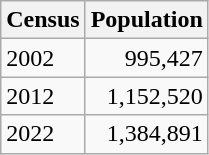<table class="wikitable sortable">
<tr>
<th>Census</th>
<th>Population</th>
</tr>
<tr>
<td>2002</td>
<td style="text-align:right;">995,427</td>
</tr>
<tr>
<td>2012</td>
<td style="text-align:right;">1,152,520</td>
</tr>
<tr>
<td>2022</td>
<td style="text-align:right;">1,384,891</td>
</tr>
</table>
